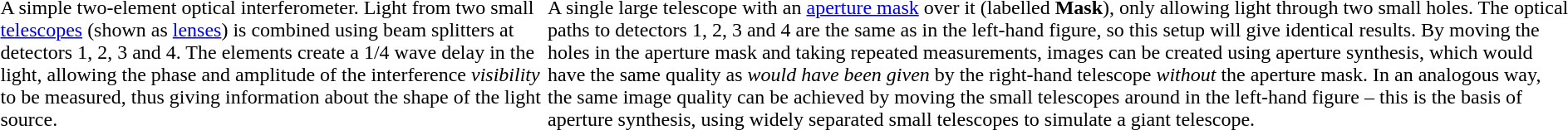<table>
<tr ---->
<td align="center" valign="bottom"></td>
<td align="center" valign="bottom"></td>
</tr>
<tr ---->
<td valign="top">A simple two-element optical interferometer. Light from two small <a href='#'>telescopes</a> (shown as <a href='#'>lenses</a>) is combined using beam splitters at detectors 1, 2, 3 and 4. The elements create a 1/4 wave delay in the light, allowing the phase and amplitude of the interference <em>visibility</em> to be measured, thus giving information about the shape of the light source.</td>
<td valign="top">A single large telescope with an <a href='#'>aperture mask</a> over it (labelled <strong>Mask</strong>), only allowing light through two small holes. The optical paths to detectors 1, 2, 3 and 4 are the same as in the left-hand figure, so this setup will give identical results. By moving the holes in the aperture mask and taking repeated measurements, images can be created using aperture synthesis, which would have the same quality as <em>would have been given</em> by the right-hand telescope <em>without</em> the aperture mask. In an analogous way, the same image quality can be achieved by moving the small telescopes around in the left-hand figure – this is the basis of aperture synthesis, using widely separated small telescopes to simulate a giant telescope.</td>
</tr>
</table>
